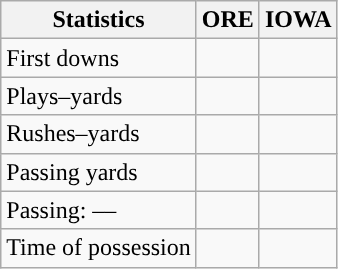<table class="wikitable" style="float:left">
<tr>
<th>Statistics</th>
<th>ORE</th>
<th>IOWA</th>
</tr>
<tr>
<td>First downs</td>
<td></td>
<td></td>
</tr>
<tr>
<td>Plays–yards</td>
<td></td>
<td></td>
</tr>
<tr>
<td>Rushes–yards</td>
<td></td>
<td></td>
</tr>
<tr>
<td>Passing yards</td>
<td></td>
<td></td>
</tr>
<tr>
<td>Passing: ––</td>
<td></td>
<td></td>
</tr>
<tr>
<td>Time of possession</td>
<td></td>
<td></td>
</tr>
</table>
